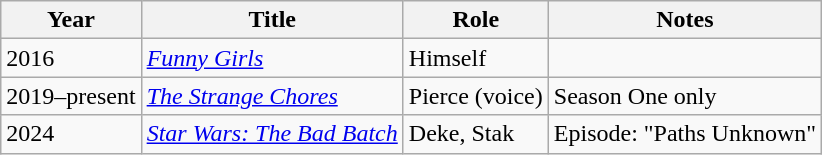<table class="wikitable plainrowheaders sortable">
<tr>
<th scope="col">Year</th>
<th scope="col">Title</th>
<th scope="col">Role</th>
<th scope="col" class="unsortable">Notes</th>
</tr>
<tr>
<td>2016</td>
<td><em><a href='#'>Funny Girls</a></em></td>
<td>Himself</td>
<td></td>
</tr>
<tr>
<td>2019–present</td>
<td><em><a href='#'>The Strange Chores</a></em></td>
<td>Pierce (voice)</td>
<td>Season One only</td>
</tr>
<tr>
<td>2024</td>
<td><em><a href='#'>Star Wars: The Bad Batch</a></em></td>
<td>Deke, Stak</td>
<td>Episode: "Paths Unknown"</td>
</tr>
</table>
